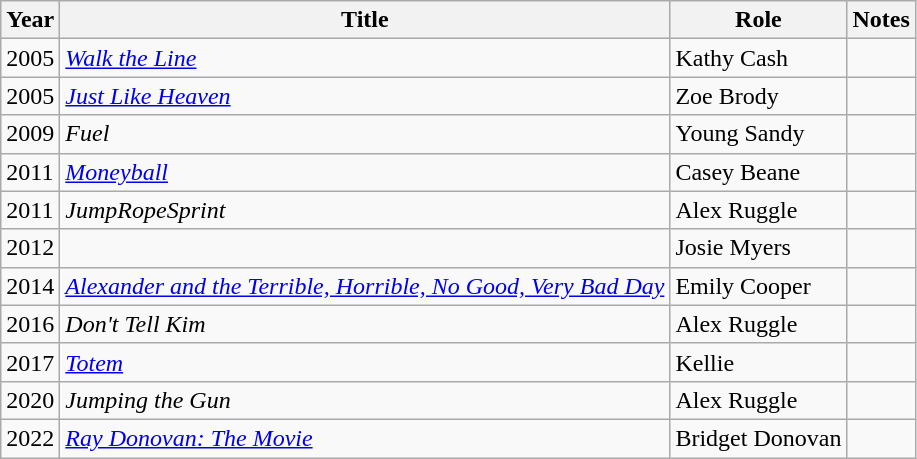<table class="wikitable sortable">
<tr>
<th>Year</th>
<th>Title</th>
<th>Role</th>
<th class="unsortable">Notes</th>
</tr>
<tr>
<td>2005</td>
<td><em><a href='#'>Walk the Line</a></em></td>
<td>Kathy Cash</td>
<td></td>
</tr>
<tr>
<td>2005</td>
<td><em><a href='#'>Just Like Heaven</a></em></td>
<td>Zoe Brody</td>
<td></td>
</tr>
<tr>
<td>2009</td>
<td><em>Fuel</em></td>
<td>Young Sandy</td>
<td></td>
</tr>
<tr>
<td>2011</td>
<td><em><a href='#'>Moneyball</a></em></td>
<td>Casey Beane</td>
<td></td>
</tr>
<tr>
<td>2011</td>
<td><em>JumpRopeSprint</em></td>
<td>Alex Ruggle</td>
<td></td>
</tr>
<tr>
<td>2012</td>
<td><em></em></td>
<td>Josie Myers</td>
<td></td>
</tr>
<tr>
<td>2014</td>
<td><em><a href='#'>Alexander and the Terrible, Horrible, No Good, Very Bad Day</a></em></td>
<td>Emily Cooper</td>
<td></td>
</tr>
<tr>
<td>2016</td>
<td><em>Don't Tell Kim</em></td>
<td>Alex Ruggle</td>
<td></td>
</tr>
<tr>
<td>2017</td>
<td><em><a href='#'>Totem</a></em></td>
<td>Kellie</td>
<td></td>
</tr>
<tr>
<td>2020</td>
<td><em>Jumping the Gun</em></td>
<td>Alex Ruggle</td>
<td></td>
</tr>
<tr>
<td>2022</td>
<td><em><a href='#'>Ray Donovan: The Movie</a></em></td>
<td>Bridget Donovan</td>
<td></td>
</tr>
</table>
